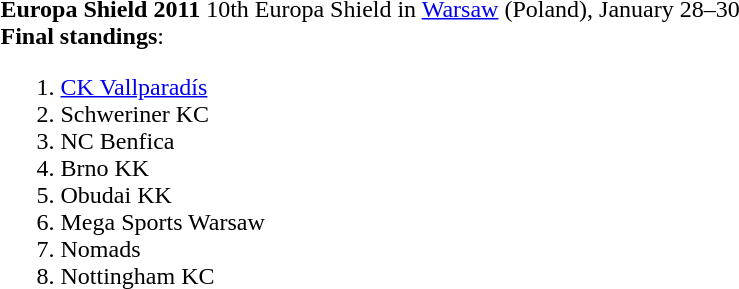<table>
<tr>
<td width="720" style="margin: 0 0 0 0" valig=top><br><strong>Europa Shield 2011</strong>
10th Europa Shield in <a href='#'>Warsaw</a> (Poland), January 28–30<br><strong>Final standings</strong>:<ol><li><a href='#'>CK Vallparadís</a> </li><li>Schweriner KC </li><li>NC Benfica </li><li>Brno KK </li><li>Obudai KK </li><li>Mega Sports Warsaw </li><li>Nomads </li><li>Nottingham KC </li></ol></td>
</tr>
</table>
